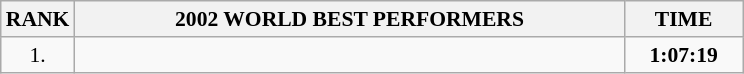<table class="wikitable" style="border-collapse: collapse; font-size: 90%;">
<tr>
<th>RANK</th>
<th align="center" style="width: 25em">2002 WORLD BEST PERFORMERS</th>
<th align="center" style="width: 5em">TIME</th>
</tr>
<tr>
<td align="center">1.</td>
<td></td>
<td align="center"><strong>1:07:19</strong></td>
</tr>
</table>
